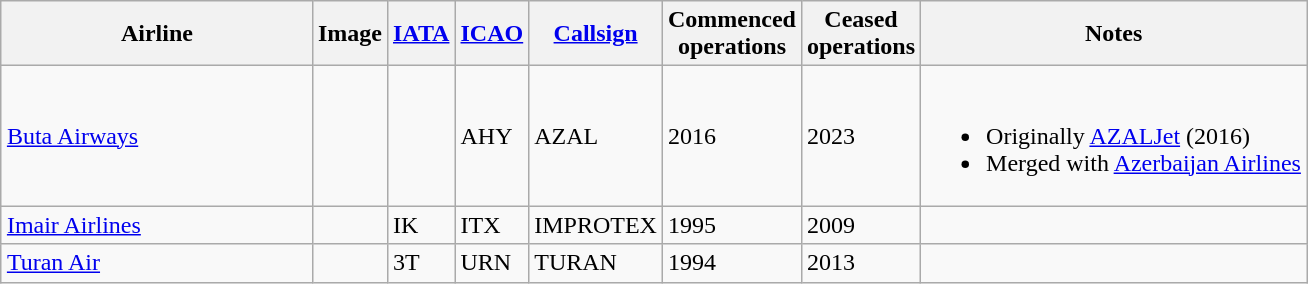<table class="wikitable sortable" style="border-collapse:collapse; margin:auto;" border="1" cellpadding="3">
<tr valign="middle">
<th style="width:200px;">Airline</th>
<th>Image</th>
<th><a href='#'>IATA</a></th>
<th><a href='#'>ICAO</a></th>
<th><a href='#'>Callsign</a></th>
<th>Commenced<br>operations</th>
<th>Ceased<br>operations</th>
<th style="width:250px;">Notes</th>
</tr>
<tr>
<td><a href='#'>Buta Airways</a></td>
<td></td>
<td></td>
<td>AHY</td>
<td>AZAL</td>
<td>2016</td>
<td>2023</td>
<td><br><ul><li>Originally <a href='#'>AZALJet</a> (2016)</li><li>Merged with <a href='#'>Azerbaijan Airlines</a></li></ul></td>
</tr>
<tr>
<td><a href='#'>Imair Airlines</a></td>
<td></td>
<td>IK</td>
<td>ITX</td>
<td>IMPROTEX</td>
<td>1995</td>
<td>2009</td>
<td></td>
</tr>
<tr>
<td><a href='#'>Turan Air</a></td>
<td></td>
<td>3T</td>
<td>URN</td>
<td>TURAN</td>
<td>1994</td>
<td>2013</td>
<td></td>
</tr>
</table>
